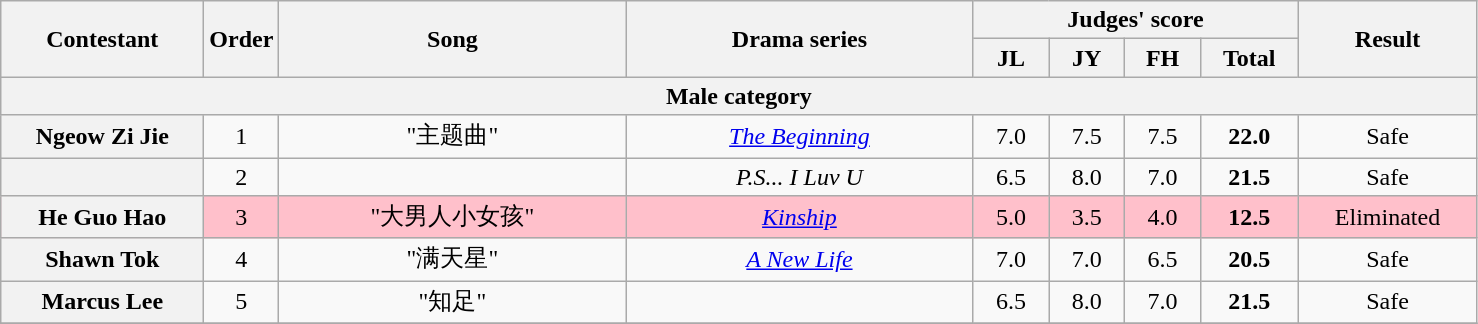<table class="wikitable plainrowheaders" style="text-align:center;">
<tr>
<th rowspan=2 scope="col" style="width:8em;">Contestant</th>
<th rowspan=2 scope="col">Order</th>
<th rowspan=2 scope="col" style="width:14em;">Song</th>
<th rowspan=2 scope="col" style="width:14em;">Drama series</th>
<th colspan=4 scope="col">Judges' score</th>
<th rowspan=2 scope="col" style="width:7em;">Result</th>
</tr>
<tr>
<th style="width:2.7em;">JL</th>
<th style="width:2.7em;">JY</th>
<th style="width:2.7em;">FH</th>
<th style="width:3.6em;">Total</th>
</tr>
<tr>
<th colspan=9>Male category</th>
</tr>
<tr>
<th scope="row">Ngeow Zi Jie</th>
<td>1</td>
<td>"主题曲"</td>
<td><em><a href='#'>The Beginning</a></em></td>
<td>7.0</td>
<td>7.5</td>
<td>7.5</td>
<td><strong>22.0</strong></td>
<td>Safe</td>
</tr>
<tr>
<th scope="row"></th>
<td>2</td>
<td></td>
<td><em>P.S... I Luv U</em></td>
<td>6.5</td>
<td>8.0</td>
<td>7.0</td>
<td><strong>21.5</strong></td>
<td>Safe</td>
</tr>
<tr style="background:pink;">
<th scope="row">He Guo Hao</th>
<td>3</td>
<td>"大男人小女孩"</td>
<td><em><a href='#'>Kinship</a></em></td>
<td>5.0</td>
<td>3.5</td>
<td>4.0</td>
<td><strong>12.5</strong></td>
<td>Eliminated</td>
</tr>
<tr>
<th scope="row">Shawn Tok</th>
<td>4</td>
<td>"满天星"</td>
<td><em><a href='#'>A New Life</a></em></td>
<td>7.0</td>
<td>7.0</td>
<td>6.5</td>
<td><strong>20.5</strong></td>
<td>Safe</td>
</tr>
<tr>
<th scope="row">Marcus Lee</th>
<td>5</td>
<td>"知足"</td>
<td></td>
<td>6.5</td>
<td>8.0</td>
<td>7.0</td>
<td><strong>21.5</strong></td>
<td>Safe</td>
</tr>
<tr>
</tr>
</table>
